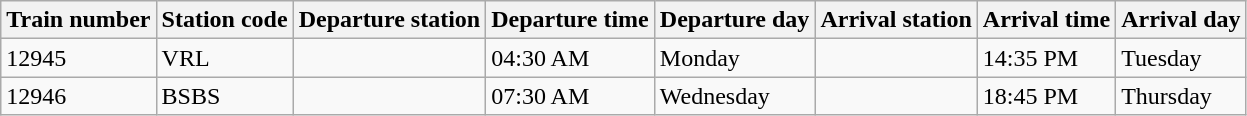<table class="wikitable">
<tr>
<th>Train number</th>
<th>Station code</th>
<th>Departure station</th>
<th>Departure time</th>
<th>Departure day</th>
<th>Arrival station</th>
<th>Arrival time</th>
<th>Arrival day</th>
</tr>
<tr>
<td>12945</td>
<td>VRL</td>
<td></td>
<td>04:30 AM</td>
<td>Monday</td>
<td></td>
<td>14:35 PM</td>
<td>Tuesday</td>
</tr>
<tr>
<td>12946</td>
<td>BSBS</td>
<td></td>
<td>07:30 AM</td>
<td>Wednesday</td>
<td></td>
<td>18:45 PM</td>
<td>Thursday</td>
</tr>
</table>
